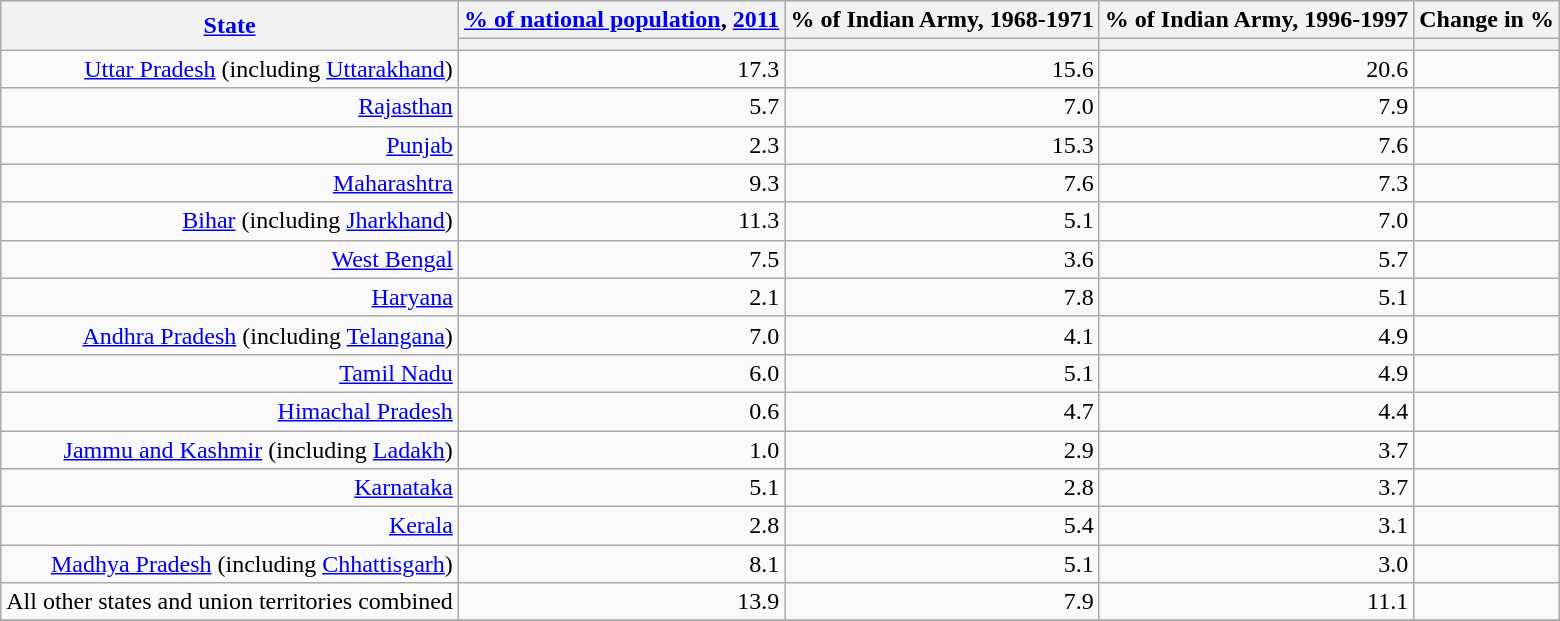<table class="wikitable collapsible sortable col1left" style="text-align:right">
<tr>
<th rowspan="2"><a href='#'>State</a></th>
<th colspan="1"><a href='#'>% of national population</a>, <a href='#'>2011</a></th>
<th colspan="1">% of Indian Army, 1968-1971</th>
<th colspan="1">% of Indian Army, 1996-1997</th>
<th colspan="1">Change in %</th>
</tr>
<tr>
<th></th>
<th></th>
<th></th>
<th></th>
</tr>
<tr>
<td><a href='#'>Uttar Pradesh</a> (including <a href='#'>Uttarakhand</a>)</td>
<td>17.3</td>
<td>15.6</td>
<td>20.6</td>
<td></td>
</tr>
<tr>
<td><a href='#'>Rajasthan</a></td>
<td>5.7</td>
<td>7.0</td>
<td>7.9</td>
<td></td>
</tr>
<tr>
<td><a href='#'>Punjab</a></td>
<td>2.3</td>
<td>15.3</td>
<td>7.6</td>
<td></td>
</tr>
<tr>
<td><a href='#'>Maharashtra</a></td>
<td>9.3</td>
<td>7.6</td>
<td>7.3</td>
<td></td>
</tr>
<tr>
<td><a href='#'>Bihar</a> (including <a href='#'>Jharkhand</a>)</td>
<td>11.3</td>
<td>5.1</td>
<td>7.0</td>
<td></td>
</tr>
<tr>
<td><a href='#'>West Bengal</a></td>
<td>7.5</td>
<td>3.6</td>
<td>5.7</td>
<td></td>
</tr>
<tr>
<td><a href='#'>Haryana</a></td>
<td>2.1</td>
<td>7.8</td>
<td>5.1</td>
<td></td>
</tr>
<tr>
<td><a href='#'>Andhra Pradesh</a> (including <a href='#'>Telangana</a>)</td>
<td>7.0</td>
<td>4.1</td>
<td>4.9</td>
<td></td>
</tr>
<tr>
<td><a href='#'>Tamil Nadu</a></td>
<td>6.0</td>
<td>5.1</td>
<td>4.9</td>
<td></td>
</tr>
<tr>
<td><a href='#'>Himachal Pradesh</a></td>
<td>0.6</td>
<td>4.7</td>
<td>4.4</td>
<td></td>
</tr>
<tr>
<td><a href='#'>Jammu and Kashmir</a> (including <a href='#'>Ladakh</a>)</td>
<td>1.0</td>
<td>2.9</td>
<td>3.7</td>
<td></td>
</tr>
<tr>
<td><a href='#'>Karnataka</a></td>
<td>5.1</td>
<td>2.8</td>
<td>3.7</td>
<td></td>
</tr>
<tr>
<td><a href='#'>Kerala</a></td>
<td>2.8</td>
<td>5.4</td>
<td>3.1</td>
<td></td>
</tr>
<tr>
<td><a href='#'>Madhya Pradesh</a> (including <a href='#'>Chhattisgarh</a>)</td>
<td>8.1</td>
<td>5.1</td>
<td>3.0</td>
<td></td>
</tr>
<tr>
<td>All other states and union territories combined</td>
<td>13.9</td>
<td>7.9</td>
<td>11.1</td>
<td></td>
</tr>
<tr>
</tr>
</table>
